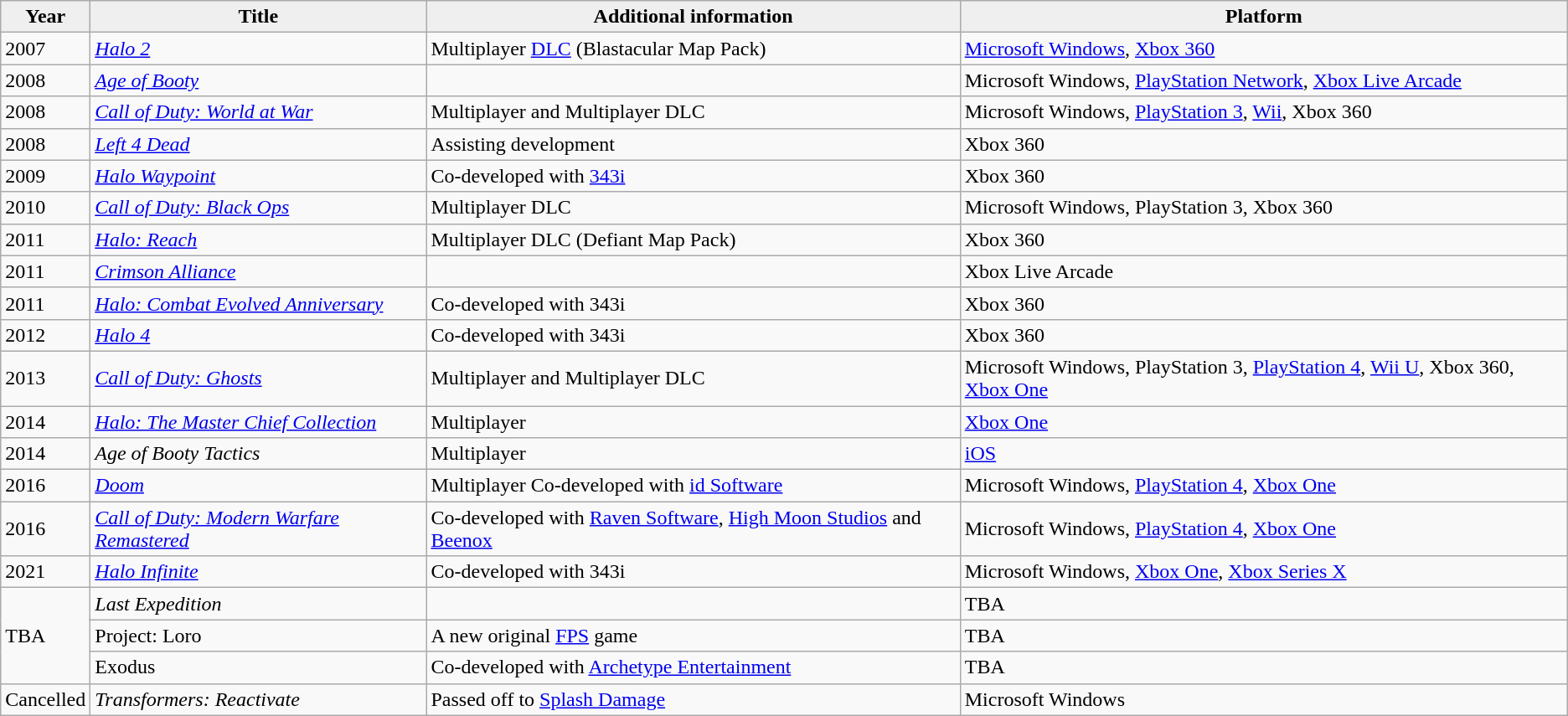<table class="wikitable sortable">
<tr>
<th style="background:#efefef;">Year</th>
<th style="background:#efefef;">Title</th>
<th style="background:#efefef;">Additional information</th>
<th style="background:#efefef;">Platform</th>
</tr>
<tr>
<td>2007</td>
<td><em><a href='#'>Halo 2</a></em></td>
<td>Multiplayer <a href='#'>DLC</a> (Blastacular Map Pack)</td>
<td><a href='#'>Microsoft Windows</a>, <a href='#'>Xbox 360</a></td>
</tr>
<tr>
<td>2008</td>
<td><em><a href='#'>Age of Booty</a></em></td>
<td></td>
<td>Microsoft Windows, <a href='#'>PlayStation Network</a>, <a href='#'>Xbox Live Arcade</a></td>
</tr>
<tr>
<td>2008</td>
<td><em><a href='#'>Call of Duty: World at War</a></em></td>
<td>Multiplayer and Multiplayer DLC</td>
<td>Microsoft Windows, <a href='#'>PlayStation 3</a>, <a href='#'>Wii</a>, Xbox 360</td>
</tr>
<tr>
<td>2008</td>
<td><em><a href='#'>Left 4 Dead</a></em></td>
<td>Assisting development</td>
<td>Xbox 360</td>
</tr>
<tr>
<td>2009</td>
<td><em><a href='#'>Halo Waypoint</a></em></td>
<td>Co-developed with <a href='#'>343i</a></td>
<td>Xbox 360</td>
</tr>
<tr>
<td>2010</td>
<td><em><a href='#'>Call of Duty: Black Ops</a></em></td>
<td>Multiplayer DLC</td>
<td>Microsoft Windows, PlayStation 3, Xbox 360</td>
</tr>
<tr>
<td>2011</td>
<td><em><a href='#'>Halo: Reach</a></em></td>
<td>Multiplayer DLC (Defiant Map Pack)</td>
<td>Xbox 360</td>
</tr>
<tr>
<td>2011</td>
<td><em><a href='#'>Crimson Alliance</a></em></td>
<td></td>
<td>Xbox Live Arcade</td>
</tr>
<tr>
<td>2011</td>
<td><em><a href='#'>Halo: Combat Evolved Anniversary</a></em></td>
<td>Co-developed with 343i</td>
<td>Xbox 360</td>
</tr>
<tr>
<td>2012</td>
<td><em><a href='#'>Halo 4</a></em></td>
<td>Co-developed with 343i</td>
<td>Xbox 360</td>
</tr>
<tr>
<td>2013</td>
<td><em><a href='#'>Call of Duty: Ghosts</a></em></td>
<td>Multiplayer and Multiplayer DLC</td>
<td>Microsoft Windows, PlayStation 3, <a href='#'>PlayStation 4</a>, <a href='#'>Wii U</a>, Xbox 360, <a href='#'>Xbox One</a></td>
</tr>
<tr>
<td>2014</td>
<td><em><a href='#'>Halo: The Master Chief Collection</a></em></td>
<td>Multiplayer</td>
<td><a href='#'>Xbox One</a></td>
</tr>
<tr>
<td>2014</td>
<td><em>Age of Booty Tactics</em></td>
<td>Multiplayer</td>
<td><a href='#'>iOS</a></td>
</tr>
<tr>
<td>2016</td>
<td><em><a href='#'>Doom</a></em></td>
<td>Multiplayer Co-developed with <a href='#'>id Software</a></td>
<td>Microsoft Windows, <a href='#'>PlayStation 4</a>, <a href='#'>Xbox One</a></td>
</tr>
<tr>
<td>2016</td>
<td><em><a href='#'>Call of Duty: Modern Warfare Remastered</a></em></td>
<td>Co-developed with <a href='#'>Raven Software</a>, <a href='#'>High Moon Studios</a> and <a href='#'>Beenox</a></td>
<td>Microsoft Windows, <a href='#'>PlayStation 4</a>, <a href='#'>Xbox One</a></td>
</tr>
<tr>
<td>2021</td>
<td><em><a href='#'>Halo Infinite</a></em></td>
<td>Co-developed with 343i</td>
<td>Microsoft Windows, <a href='#'>Xbox One</a>, <a href='#'>Xbox Series X</a></td>
</tr>
<tr>
<td rowspan="3">TBA</td>
<td><em>Last Expedition</em></td>
<td></td>
<td>TBA</td>
</tr>
<tr>
<td>Project: Loro</td>
<td>A new original <a href='#'>FPS</a> game</td>
<td>TBA</td>
</tr>
<tr>
<td>Exodus</td>
<td>Co-developed with <a href='#'>Archetype Entertainment</a></td>
<td>TBA</td>
</tr>
<tr>
<td>Cancelled</td>
<td><em>Transformers: Reactivate</em></td>
<td>Passed off to <a href='#'>Splash Damage</a></td>
<td>Microsoft Windows</td>
</tr>
</table>
